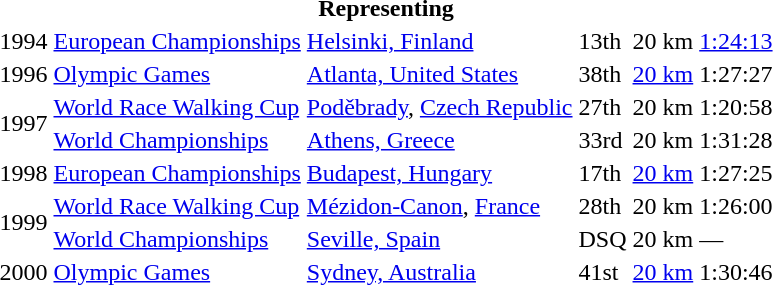<table>
<tr>
<th colspan="6">Representing </th>
</tr>
<tr>
<td>1994</td>
<td><a href='#'>European Championships</a></td>
<td><a href='#'>Helsinki, Finland</a></td>
<td>13th</td>
<td>20 km</td>
<td><a href='#'>1:24:13</a></td>
</tr>
<tr>
<td>1996</td>
<td><a href='#'>Olympic Games</a></td>
<td><a href='#'>Atlanta, United States</a></td>
<td>38th</td>
<td><a href='#'>20 km</a></td>
<td>1:27:27</td>
</tr>
<tr>
<td rowspan=2>1997</td>
<td><a href='#'>World Race Walking Cup</a></td>
<td><a href='#'>Poděbrady</a>, <a href='#'>Czech Republic</a></td>
<td>27th</td>
<td>20 km</td>
<td>1:20:58</td>
</tr>
<tr>
<td><a href='#'>World Championships</a></td>
<td><a href='#'>Athens, Greece</a></td>
<td>33rd</td>
<td>20 km</td>
<td>1:31:28</td>
</tr>
<tr>
<td>1998</td>
<td><a href='#'>European Championships</a></td>
<td><a href='#'>Budapest, Hungary</a></td>
<td>17th</td>
<td><a href='#'>20 km</a></td>
<td>1:27:25</td>
</tr>
<tr>
<td rowspan=2>1999</td>
<td><a href='#'>World Race Walking Cup</a></td>
<td><a href='#'>Mézidon-Canon</a>, <a href='#'>France</a></td>
<td>28th</td>
<td>20 km</td>
<td>1:26:00</td>
</tr>
<tr>
<td><a href='#'>World Championships</a></td>
<td><a href='#'>Seville, Spain</a></td>
<td>DSQ</td>
<td>20 km</td>
<td>—</td>
</tr>
<tr>
<td>2000</td>
<td><a href='#'>Olympic Games</a></td>
<td><a href='#'>Sydney, Australia</a></td>
<td>41st</td>
<td><a href='#'>20 km</a></td>
<td>1:30:46</td>
</tr>
</table>
